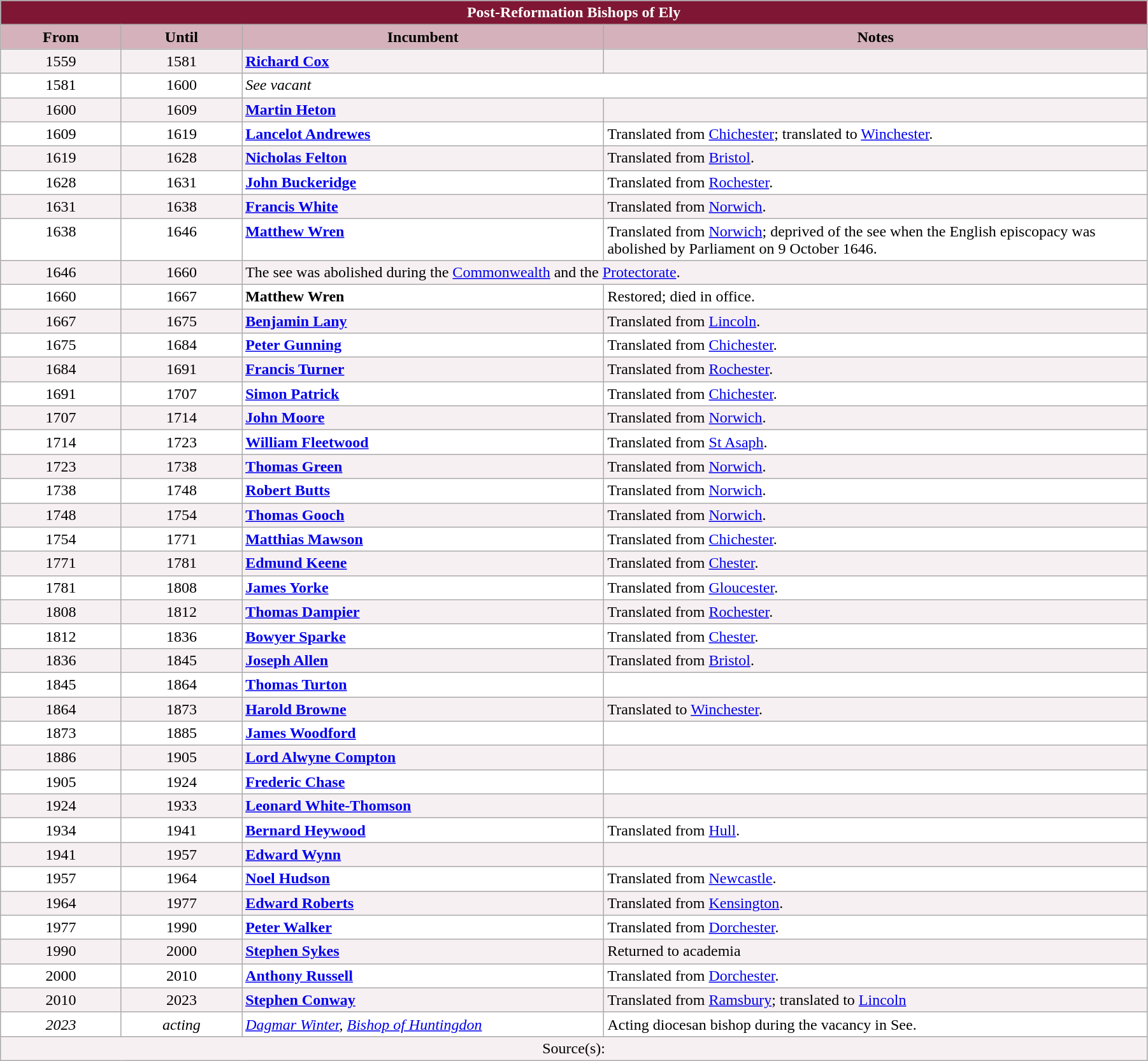<table class="wikitable" style="width:95%;" border="1" cellpadding="2">
<tr>
<th colspan="4" style="background-color: #7F1734; color: white;">Post-Reformation Bishops of Ely</th>
</tr>
<tr valign=center>
<th style="background-color:#D4B1BB" width="10%">From</th>
<th style="background-color:#D4B1BB" width="10%">Until</th>
<th style="background-color:#D4B1BB" width="30%">Incumbent</th>
<th style="background-color:#D4B1BB" width="45%">Notes</th>
</tr>
<tr valign=top bgcolor="#F7F0F2">
<td align="center">1559</td>
<td align="center">1581</td>
<td> <strong><a href='#'>Richard Cox</a></strong></td>
<td></td>
</tr>
<tr valign=top bgcolor="white">
<td align="center">1581</td>
<td align="center">1600</td>
<td colspan="2"><em>See vacant</em></td>
</tr>
<tr valign=top bgcolor="#F7F0F2">
<td align="center">1600</td>
<td align="center">1609</td>
<td> <strong><a href='#'>Martin Heton</a></strong></td>
<td></td>
</tr>
<tr valign=top bgcolor="white">
<td align="center">1609</td>
<td align="center">1619</td>
<td> <strong><a href='#'>Lancelot Andrewes</a></strong></td>
<td>Translated from <a href='#'>Chichester</a>; translated to <a href='#'>Winchester</a>.</td>
</tr>
<tr valign=top bgcolor="#F7F0F2">
<td align="center">1619</td>
<td align="center">1628</td>
<td> <strong><a href='#'>Nicholas Felton</a></strong></td>
<td>Translated from <a href='#'>Bristol</a>.</td>
</tr>
<tr valign=top bgcolor="white">
<td align="center">1628</td>
<td align="center">1631</td>
<td> <strong><a href='#'>John Buckeridge</a></strong></td>
<td>Translated from <a href='#'>Rochester</a>.</td>
</tr>
<tr valign=top bgcolor="#F7F0F2">
<td align="center">1631</td>
<td align="center">1638</td>
<td> <strong><a href='#'>Francis White</a></strong></td>
<td>Translated from <a href='#'>Norwich</a>.</td>
</tr>
<tr valign=top bgcolor="white">
<td align="center">1638</td>
<td align="center">1646</td>
<td> <strong><a href='#'>Matthew Wren</a></strong></td>
<td>Translated from <a href='#'>Norwich</a>; deprived of the see when the English episcopacy was abolished by Parliament on 9 October 1646.</td>
</tr>
<tr valign=top bgcolor="#F7F0F2">
<td align=center>1646</td>
<td align=center>1660</td>
<td colspan=2>The see was abolished during the <a href='#'>Commonwealth</a> and the <a href='#'>Protectorate</a>.</td>
</tr>
<tr valign=top bgcolor="white">
<td align="center">1660</td>
<td align="center">1667</td>
<td> <strong>Matthew Wren</strong></td>
<td>Restored; died in office.</td>
</tr>
<tr valign=top bgcolor="#F7F0F2">
<td align="center">1667</td>
<td align="center">1675</td>
<td> <strong><a href='#'>Benjamin Lany</a></strong></td>
<td>Translated from <a href='#'>Lincoln</a>.</td>
</tr>
<tr valign=top bgcolor="white">
<td align="center">1675</td>
<td align="center">1684</td>
<td> <strong><a href='#'>Peter Gunning</a></strong></td>
<td>Translated from <a href='#'>Chichester</a>.</td>
</tr>
<tr valign=top bgcolor="#F7F0F2">
<td align="center">1684</td>
<td align="center">1691</td>
<td> <strong><a href='#'>Francis Turner</a></strong></td>
<td>Translated from <a href='#'>Rochester</a>.</td>
</tr>
<tr valign=top bgcolor="white">
<td align="center">1691</td>
<td align="center">1707</td>
<td> <strong><a href='#'>Simon Patrick</a></strong></td>
<td>Translated from <a href='#'>Chichester</a>.</td>
</tr>
<tr valign=top bgcolor="#F7F0F2">
<td align="center">1707</td>
<td align="center">1714</td>
<td> <strong><a href='#'>John Moore</a></strong></td>
<td>Translated from <a href='#'>Norwich</a>.</td>
</tr>
<tr valign=top bgcolor="white">
<td align="center">1714</td>
<td align="center">1723</td>
<td> <strong><a href='#'>William Fleetwood</a></strong></td>
<td>Translated from <a href='#'>St Asaph</a>.</td>
</tr>
<tr valign=top bgcolor="#F7F0F2">
<td align="center">1723</td>
<td align="center">1738</td>
<td> <strong><a href='#'>Thomas Green</a></strong></td>
<td>Translated from <a href='#'>Norwich</a>.</td>
</tr>
<tr valign=top bgcolor="white">
<td align="center">1738</td>
<td align="center">1748</td>
<td> <strong><a href='#'>Robert Butts</a></strong></td>
<td>Translated from <a href='#'>Norwich</a>.</td>
</tr>
<tr valign=top bgcolor="#F7F0F2">
<td align="center">1748</td>
<td align="center">1754</td>
<td> <strong><a href='#'>Thomas Gooch</a></strong></td>
<td>Translated from <a href='#'>Norwich</a>.</td>
</tr>
<tr valign=top bgcolor="white">
<td align="center">1754</td>
<td align="center">1771</td>
<td> <strong><a href='#'>Matthias Mawson</a></strong></td>
<td>Translated from <a href='#'>Chichester</a>.</td>
</tr>
<tr valign=top bgcolor="#F7F0F2">
<td align="center">1771</td>
<td align="center">1781</td>
<td> <strong><a href='#'>Edmund Keene</a></strong></td>
<td>Translated from <a href='#'>Chester</a>.</td>
</tr>
<tr valign=top bgcolor="white">
<td align="center">1781</td>
<td align="center">1808</td>
<td> <strong><a href='#'>James Yorke</a></strong></td>
<td>Translated from <a href='#'>Gloucester</a>.</td>
</tr>
<tr valign=top bgcolor="#F7F0F2">
<td align="center">1808</td>
<td align="center">1812</td>
<td> <strong><a href='#'>Thomas Dampier</a></strong></td>
<td>Translated from <a href='#'>Rochester</a>.</td>
</tr>
<tr valign=top bgcolor="white">
<td align="center">1812</td>
<td align="center">1836</td>
<td> <strong><a href='#'>Bowyer Sparke</a></strong></td>
<td>Translated from <a href='#'>Chester</a>.</td>
</tr>
<tr valign=top bgcolor="#F7F0F2">
<td align="center">1836</td>
<td align="center">1845</td>
<td> <strong><a href='#'>Joseph Allen</a></strong></td>
<td>Translated from <a href='#'>Bristol</a>.</td>
</tr>
<tr valign=top bgcolor="white">
<td align="center">1845</td>
<td align="center">1864</td>
<td> <strong><a href='#'>Thomas Turton</a></strong></td>
<td></td>
</tr>
<tr valign=top bgcolor="#F7F0F2">
<td align="center">1864</td>
<td align="center">1873</td>
<td> <strong><a href='#'>Harold Browne</a></strong></td>
<td>Translated to <a href='#'>Winchester</a>.</td>
</tr>
<tr valign=top bgcolor="white">
<td align="center">1873</td>
<td align="center">1885</td>
<td> <strong><a href='#'>James Woodford</a></strong></td>
<td></td>
</tr>
<tr valign=top bgcolor="#F7F0F2">
<td align="center">1886</td>
<td align="center">1905</td>
<td> <strong><a href='#'>Lord Alwyne Compton</a></strong></td>
<td></td>
</tr>
<tr valign=top bgcolor="white">
<td align="center">1905</td>
<td align="center">1924</td>
<td> <strong><a href='#'>Frederic Chase</a></strong></td>
<td></td>
</tr>
<tr valign=top bgcolor="#F7F0F2">
<td align="center">1924</td>
<td align="center">1933</td>
<td> <strong><a href='#'>Leonard White-Thomson</a></strong></td>
<td></td>
</tr>
<tr valign=top bgcolor="white">
<td align="center">1934</td>
<td align="center">1941</td>
<td> <strong><a href='#'>Bernard Heywood</a></strong></td>
<td>Translated from <a href='#'>Hull</a>.</td>
</tr>
<tr valign=top bgcolor="#F7F0F2">
<td align="center">1941</td>
<td align="center">1957</td>
<td> <strong><a href='#'>Edward Wynn</a></strong></td>
<td></td>
</tr>
<tr valign=top bgcolor="white">
<td align="center">1957</td>
<td align="center">1964</td>
<td> <strong><a href='#'>Noel Hudson</a></strong></td>
<td>Translated from <a href='#'>Newcastle</a>.</td>
</tr>
<tr valign=top bgcolor="#F7F0F2">
<td align="center">1964</td>
<td align="center">1977</td>
<td> <strong><a href='#'>Edward Roberts</a></strong></td>
<td>Translated from <a href='#'>Kensington</a>.</td>
</tr>
<tr valign=top bgcolor="white">
<td align="center">1977</td>
<td align="center">1990</td>
<td> <strong><a href='#'>Peter Walker</a></strong></td>
<td>Translated from <a href='#'>Dorchester</a>.</td>
</tr>
<tr valign=top bgcolor="#F7F0F2">
<td align="center">1990</td>
<td align="center">2000</td>
<td> <strong><a href='#'>Stephen Sykes</a></strong></td>
<td>Returned to academia</td>
</tr>
<tr valign=top bgcolor="white">
<td align="center">2000</td>
<td align="center">2010</td>
<td> <strong><a href='#'>Anthony Russell</a></strong></td>
<td>Translated from <a href='#'>Dorchester</a>.</td>
</tr>
<tr valign=top bgcolor="#F7F0F2">
<td align="center">2010</td>
<td align="center">2023</td>
<td> <strong><a href='#'>Stephen Conway</a></strong></td>
<td>Translated from <a href='#'>Ramsbury</a>; translated to <a href='#'>Lincoln</a></td>
</tr>
<tr valign=top bgcolor="white">
<td align="center"><em>2023</em></td>
<td align="center"><em>acting</em></td>
<td> <em><a href='#'>Dagmar Winter</a>, <a href='#'>Bishop of Huntingdon</a></em></td>
<td>Acting diocesan bishop during the vacancy in See.</td>
</tr>
<tr valign=top bgcolor="#F7F0F2">
<td align=center colspan="4">Source(s):</td>
</tr>
</table>
